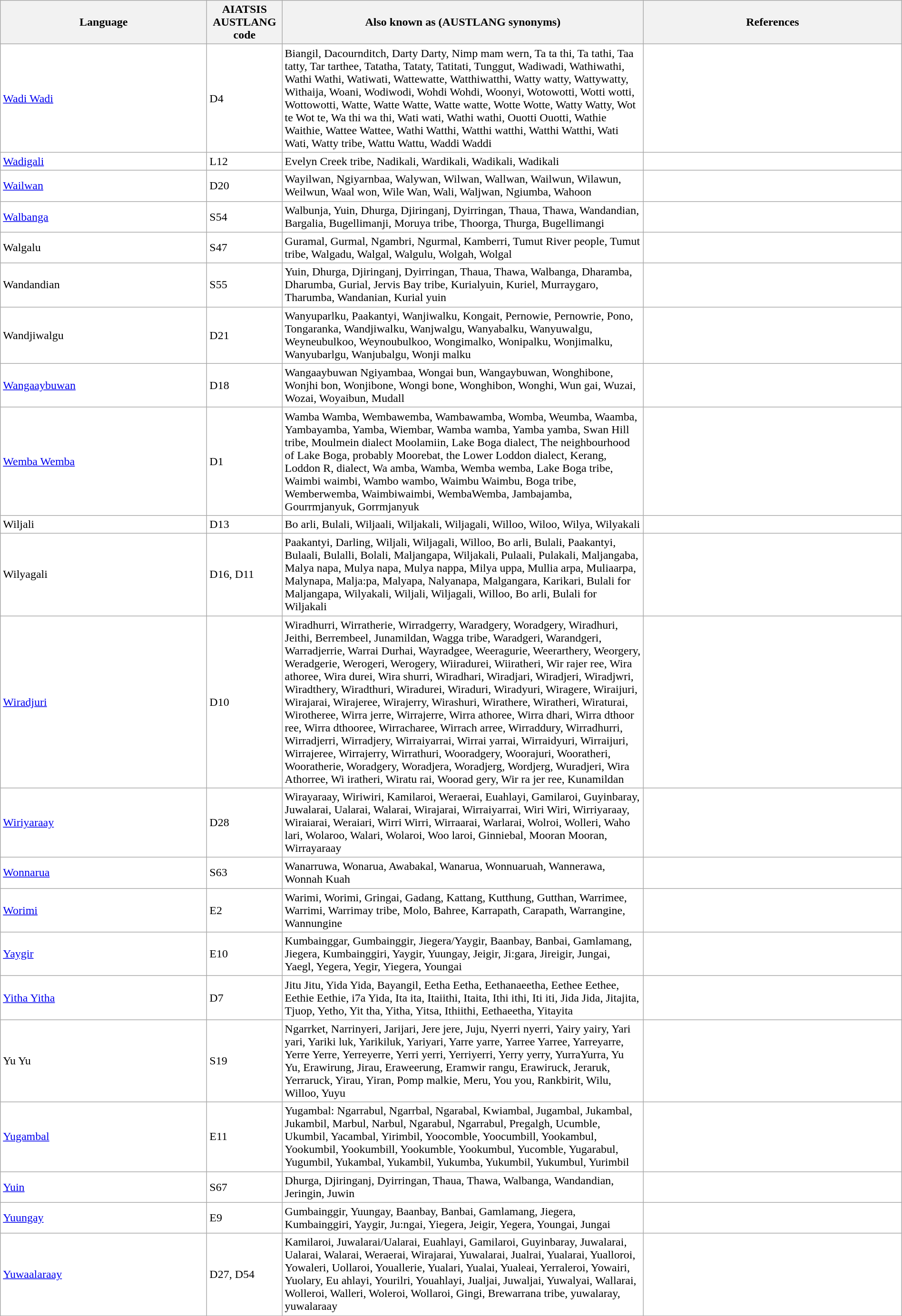<table class="wikitable" style="width:100%; background:#fff;">
<tr>
<th scope="col" style="width:20%;">Language</th>
<th scope="col" style="width:5%;">AIATSIS AUSTLANG code</th>
<th scope="col" style="width:35%;">Also known as (AUSTLANG synonyms)</th>
<th scope="col" class="unsortable" style="width: 25%">References</th>
</tr>
<tr>
<td><a href='#'>Wadi Wadi</a></td>
<td>D4</td>
<td>Biangil, Dacournditch, Darty Darty, Nimp mam wern, Ta ta thi, Ta tathi, Taa tatty, Tar tarthee, Tatatha, Tataty, Tatitati, Tunggut, Wadiwadi, Wathiwathi, Wathi Wathi, Watiwati, Wattewatte, Watthiwatthi, Watty watty, Wattywatty, Withaija, Woani, Wodiwodi, Wohdi Wohdi, Woonyi, Wotowotti, Wotti wotti, Wottowotti, Watte, Watte Watte, Watte watte, Wotte Wotte, Watty Watty, Wot te Wot te, Wa thi wa thi, Wati wati, Wathi wathi, Ouotti Ouotti, Wathie Waithie, Wattee Wattee, Wathi Watthi, Watthi watthi, Watthi Watthi, Wati Wati, Watty tribe, Wattu Wattu, Waddi Waddi</td>
<td></td>
</tr>
<tr>
<td><a href='#'>Wadigali</a></td>
<td>L12</td>
<td>Evelyn Creek tribe, Nadikali, Wardikali, Wadikali, Wadikali</td>
<td></td>
</tr>
<tr>
<td><a href='#'>Wailwan</a></td>
<td>D20</td>
<td>Wayilwan, Ngiyarnbaa, Walywan, Wilwan, Wallwan, Wailwun, Wilawun, Weilwun, Waal won, Wile Wan, Wali, Waljwan, Ngiumba, Wahoon</td>
<td></td>
</tr>
<tr>
<td><a href='#'>Walbanga</a></td>
<td>S54</td>
<td>Walbunja, Yuin, Dhurga, Djiringanj, Dyirringan, Thaua, Thawa, Wandandian, Bargalia, Bugellimanji, Moruya tribe, Thoorga, Thurga, Bugellimangi</td>
<td></td>
</tr>
<tr>
<td>Walgalu</td>
<td>S47</td>
<td>Guramal, Gurmal, Ngambri, Ngurmal, Kamberri, Tumut River people, Tumut tribe, Walgadu, Walgal, Walgulu, Wolgah, Wolgal</td>
<td></td>
</tr>
<tr>
<td>Wandandian</td>
<td>S55</td>
<td>Yuin, Dhurga, Djiringanj, Dyirringan, Thaua, Thawa, Walbanga, Dharamba, Dharumba, Gurial, Jervis Bay tribe, Kurialyuin, Kuriel, Murraygaro, Tharumba, Wandanian, Kurial yuin</td>
<td></td>
</tr>
<tr>
<td>Wandjiwalgu</td>
<td>D21</td>
<td>Wanyuparlku, Paakantyi, Wanjiwalku, Kongait, Pernowie, Pernowrie, Pono, Tongaranka, Wandjiwalku, Wanjwalgu, Wanyabalku, Wanyuwalgu, Weyneubulkoo, Weynoubulkoo, Wongimalko, Wonipalku, Wonjimalku, Wanyubarlgu, Wanjubalgu, Wonji malku</td>
<td></td>
</tr>
<tr>
<td><a href='#'>Wangaaybuwan</a></td>
<td>D18</td>
<td>Wangaaybuwan Ngiyambaa, Wongai bun, Wangaybuwan, Wonghibone, Wonjhi bon, Wonjibone, Wongi bone, Wonghibon, Wonghi, Wun gai, Wuzai, Wozai, Woyaibun, Mudall</td>
<td></td>
</tr>
<tr>
<td><a href='#'>Wemba Wemba</a></td>
<td>D1</td>
<td>Wamba Wamba, Wembawemba, Wambawamba, Womba, Weumba, Waamba, Yambayamba, Yamba, Wiembar, Wamba wamba, Yamba yamba, Swan Hill tribe, Moulmein dialect Moolamiin, Lake Boga dialect, The neighbourhood of Lake Boga, probably Moorebat, the Lower Loddon dialect, Kerang, Loddon R, dialect, Wa amba, Wamba, Wemba wemba, Lake Boga tribe, Waimbi waimbi, Wambo wambo, Waimbu Waimbu, Boga tribe, Wemberwemba, Waimbiwaimbi, WembaWemba, Jambajamba, Gourrmjanyuk, Gorrmjanyuk</td>
<td></td>
</tr>
<tr>
<td>Wiljali</td>
<td>D13</td>
<td>Bo arli, Bulali, Wiljaali, Wiljakali,  Wiljagali, Willoo, Wiloo, Wilya, Wilyakali</td>
<td></td>
</tr>
<tr>
<td>Wilyagali</td>
<td>D16, D11</td>
<td>Paakantyi, Darling, Wiljali, Wiljagali, Willoo, Bo arli, Bulali, Paakantyi, Bulaali, Bulalli, Bolali, Maljangapa, Wiljakali, Pulaali, Pulakali, Maljangaba, Malya napa, Mulya napa, Mulya nappa, Milya uppa, Mullia arpa, Muliaarpa, Malynapa, Malja:pa, Malyapa, Nalyanapa, Malgangara, Karikari, Bulali for Maljangapa, Wilyakali, Wiljali, Wiljagali, Willoo, Bo arli, Bulali for Wiljakali</td>
<td></td>
</tr>
<tr>
<td><a href='#'>Wiradjuri</a></td>
<td>D10</td>
<td>Wiradhurri, Wirratherie, Wirradgerry, Waradgery, Woradgery, Wiradhuri, Jeithi, Berrembeel, Junamildan, Wagga tribe, Waradgeri, Warandgeri, Warradjerrie, Warrai Durhai, Wayradgee, Weeragurie, Weerarthery, Weorgery, Weradgerie, Werogeri, Werogery, Wiiradurei, Wiiratheri, Wir rajer ree, Wira athoree, Wira durei, Wira shurri, Wiradhari, Wiradjari, Wiradjeri, Wiradjwri, Wiradthery, Wiradthuri, Wiradurei, Wiraduri, Wiradyuri, Wiragere, Wiraijuri, Wirajarai, Wirajeree, Wirajerry, Wirashuri, Wirathere, Wiratheri, Wiraturai, Wirotheree, Wirra jerre, Wirrajerre, Wirra athoree, Wirra dhari, Wirra dthoor ree, Wirra dthooree, Wirracharee, Wirrach arree, Wirraddury, Wirradhurri, Wirradjerri, Wirradjery, Wirraiyarrai, Wirrai yarrai, Wirraidyuri, Wirraijuri, Wirrajeree, Wirrajerry, Wirrathuri, Wooradgery, Woorajuri, Wooratheri, Wooratherie, Woradgery, Woradjera, Woradjerg, Wordjerg, Wuradjeri, Wira Athorree, Wi iratheri, Wiratu rai, Woorad gery, Wir ra jer ree, Kunamildan</td>
<td></td>
</tr>
<tr>
<td><a href='#'>Wiriyaraay</a></td>
<td>D28</td>
<td>Wirayaraay, Wiriwiri, Kamilaroi, Weraerai, Euahlayi, Gamilaroi, Guyinbaray, Juwalarai, Ualarai, Walarai, Wirajarai, Wirraiyarrai, Wiri Wiri, Wirriyaraay, Wiraiarai, Weraiari, Wirri Wirri, Wirraarai, Warlarai, Wolroi, Wolleri, Waho lari, Wolaroo, Walari, Wolaroi, Woo laroi, Ginniebal, Mooran Mooran, Wirrayaraay</td>
<td></td>
</tr>
<tr>
<td><a href='#'>Wonnarua</a></td>
<td>S63</td>
<td>Wanarruwa, Wonarua, Awabakal, Wanarua, Wonnuaruah, Wannerawa, Wonnah Kuah</td>
<td></td>
</tr>
<tr>
<td><a href='#'>Worimi</a></td>
<td>E2</td>
<td>Warimi, Worimi, Gringai, Gadang, Kattang, Kutthung, Gutthan, Warrimee, Warrimi, Warrimay tribe, Molo, Bahree, Karrapath, Carapath, Warrangine, Wannungine</td>
<td></td>
</tr>
<tr>
<td><a href='#'>Yaygir</a></td>
<td>E10</td>
<td>Kumbainggar, Gumbainggir, Jiegera/Yaygir, Baanbay, Banbai, Gamlamang, Jiegera, Kumbainggiri, Yaygir, Yuungay, Jeigir, Ji:gara, Jireigir, Jungai, Yaegl, Yegera, Yegir, Yiegera, Youngai</td>
<td></td>
</tr>
<tr>
<td><a href='#'>Yitha Yitha</a></td>
<td>D7</td>
<td>Jitu Jitu, Yida Yida, Bayangil, Eetha Eetha, Eethanaeetha, Eethee Eethee, Eethie Eethie, i7a Yida, Ita ita, Itaiithi, Itaita, Ithi ithi, Iti iti, Jida Jida, Jitajita, Tjuop, Yetho, Yit tha, Yitha, Yitsa, Ithiithi, Eethaeetha, Yitayita</td>
<td></td>
</tr>
<tr>
<td>Yu Yu</td>
<td>S19</td>
<td>Ngarrket, Narrinyeri, Jarijari, Jere jere, Juju, Nyerri nyerri, Yairy yairy, Yari yari, Yariki luk, Yarikiluk, Yariyari, Yarre yarre, Yarree Yarree, Yarreyarre, Yerre Yerre, Yerreyerre, Yerri yerri, Yerriyerri, Yerry yerry, YurraYurra, Yu Yu, Erawirung, Jirau, Eraweerung, Eramwir rangu, Erawiruck, Jeraruk, Yerraruck, Yirau, Yiran, Pomp malkie, Meru, You you, Rankbirit, Wilu, Willoo, Yuyu</td>
<td></td>
</tr>
<tr>
<td><a href='#'>Yugambal</a></td>
<td>E11</td>
<td>Yugambal: Ngarrabul, Ngarrbal, Ngarabal, Kwiambal, Jugambal, Jukambal, Jukambil, Marbul, Narbul, Ngarabul, Ngarrabul, Pregalgh, Ucumble, Ukumbil, Yacambal, Yirimbil, Yoocomble, Yoocumbill, Yookambul, Yookumbil, Yookumbill, Yookumble, Yookumbul, Yucomble, Yugarabul, Yugumbil, Yukambal, Yukambil, Yukumba, Yukumbil, Yukumbul, Yurimbil</td>
<td></td>
</tr>
<tr>
<td><a href='#'>Yuin</a></td>
<td>S67</td>
<td>Dhurga, Djiringanj, Dyirringan, Thaua, Thawa, Walbanga, Wandandian, Jeringin, Juwin</td>
<td></td>
</tr>
<tr>
<td><a href='#'>Yuungay</a></td>
<td>E9</td>
<td>Gumbainggir, Yuungay, Baanbay, Banbai, Gamlamang, Jiegera, Kumbainggiri, Yaygir, Ju:ngai, Yiegera, Jeigir, Yegera, Youngai, Jungai</td>
<td></td>
</tr>
<tr>
<td><a href='#'>Yuwaalaraay</a></td>
<td>D27, D54</td>
<td>Kamilaroi, Juwalarai/Ualarai, Euahlayi, Gamilaroi, Guyinbaray, Juwalarai, Ualarai, Walarai, Weraerai, Wirajarai, Yuwalarai, Jualrai, Yualarai, Yualloroi, Yowaleri, Uollaroi, Youallerie, Yualari, Yualai, Yualeai, Yerraleroi, Yowairi, Yuolary, Eu ahlayi, Yourilri, Youahlayi, Jualjai, Juwaljai, Yuwalyai, Wallarai, Wolleroi, Walleri, Woleroi, Wollaroi, Gingi, Brewarrana tribe, yuwalaray, yuwalaraay</td>
<td></td>
</tr>
<tr>
</tr>
</table>
